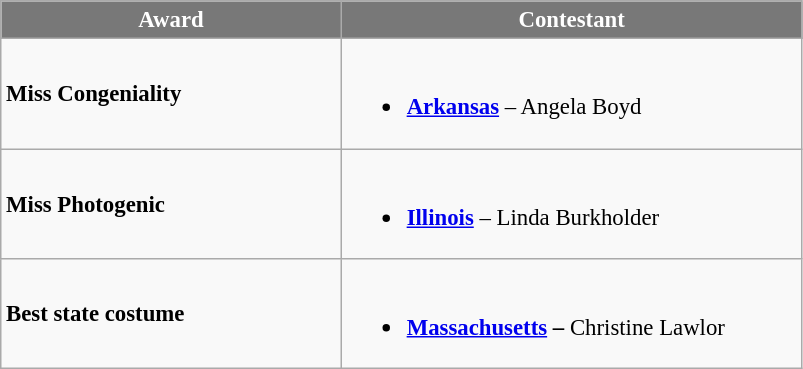<table class="wikitable sortable" style="font-size: 95%;">
<tr>
<th width="220" style="background-color:#787878;color:#FFFFFF;">Award</th>
<th width="300" style="background-color:#787878;color:#FFFFFF;">Contestant</th>
</tr>
<tr>
<td><strong>Miss Congeniality</strong></td>
<td><br><ul><li><strong><a href='#'>Arkansas</a></strong> – Angela Boyd</li></ul></td>
</tr>
<tr>
<td><strong>Miss Photogenic</strong></td>
<td><br><ul><li><strong><a href='#'>Illinois</a></strong> – Linda Burkholder</li></ul></td>
</tr>
<tr>
<td><strong>Best state costume</strong></td>
<td><br><ul><li><strong><a href='#'>Massachusetts</a> –</strong> Christine Lawlor</li></ul></td>
</tr>
</table>
